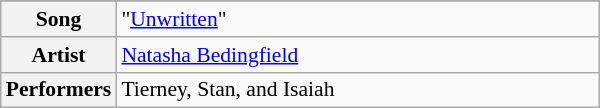<table class="wikitable" style="font-size: 90%" width=400px>
<tr>
</tr>
<tr>
<th width=10%>Song</th>
<td>"<a href='#'>Unwritten</a>"</td>
</tr>
<tr>
<th width=10%>Artist</th>
<td><a href='#'>Natasha Bedingfield</a></td>
</tr>
<tr>
<th width=10%>Performers</th>
<td>Tierney, Stan, and Isaiah</td>
</tr>
</table>
